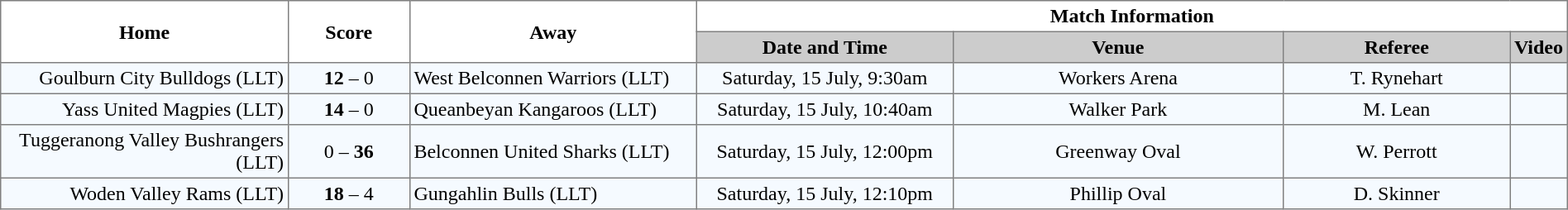<table border="1" cellpadding="3" cellspacing="0" width="100%" style="border-collapse:collapse;  text-align:center;">
<tr>
<th rowspan="2" width="19%">Home</th>
<th rowspan="2" width="8%">Score</th>
<th rowspan="2" width="19%">Away</th>
<th colspan="4">Match Information</th>
</tr>
<tr style="background:#CCCCCC">
<th width="17%">Date and Time</th>
<th width="22%">Venue</th>
<th width="50%">Referee</th>
<th>Video</th>
</tr>
<tr style="text-align:center; background:#f5faff;">
<td align="right">Goulburn City Bulldogs (LLT) </td>
<td><strong>12</strong> – 0</td>
<td align="left"> West Belconnen Warriors (LLT)</td>
<td>Saturday, 15 July, 9:30am</td>
<td>Workers Arena</td>
<td>T. Rynehart</td>
<td></td>
</tr>
<tr style="text-align:center; background:#f5faff;">
<td align="right">Yass United Magpies (LLT) </td>
<td><strong>14</strong> – 0</td>
<td align="left"> Queanbeyan Kangaroos (LLT)</td>
<td>Saturday, 15 July, 10:40am</td>
<td>Walker Park</td>
<td>M. Lean</td>
<td></td>
</tr>
<tr style="text-align:center; background:#f5faff;">
<td align="right">Tuggeranong Valley Bushrangers (LLT) </td>
<td>0 – <strong>36</strong></td>
<td align="left"> Belconnen United Sharks (LLT)</td>
<td>Saturday, 15 July, 12:00pm</td>
<td>Greenway Oval</td>
<td>W. Perrott</td>
<td></td>
</tr>
<tr style="text-align:center; background:#f5faff;">
<td align="right">Woden Valley Rams (LLT) </td>
<td><strong>18</strong> – 4</td>
<td align="left"> Gungahlin Bulls (LLT)</td>
<td>Saturday, 15 July, 12:10pm</td>
<td>Phillip Oval</td>
<td>D. Skinner</td>
<td></td>
</tr>
</table>
